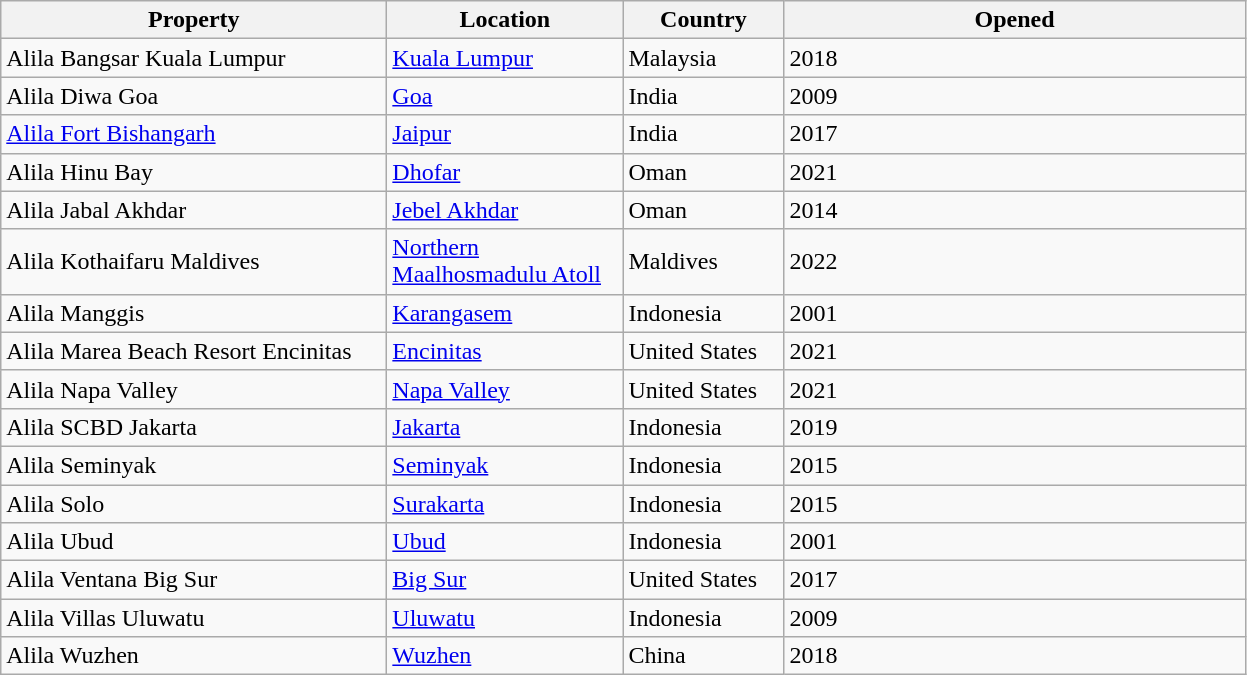<table class="wikitable sortable">
<tr>
<th style="width:250px;">Property</th>
<th style="width:150px;">Location</th>
<th style="width:100px;">Country</th>
<th style="width:300px;">Opened</th>
</tr>
<tr>
<td>Alila Bangsar Kuala Lumpur</td>
<td><a href='#'>Kuala Lumpur</a></td>
<td>Malaysia</td>
<td>2018</td>
</tr>
<tr>
<td>Alila Diwa Goa</td>
<td><a href='#'>Goa</a></td>
<td>India</td>
<td>2009</td>
</tr>
<tr>
<td><a href='#'>Alila Fort Bishangarh</a></td>
<td><a href='#'>Jaipur</a></td>
<td>India</td>
<td>2017</td>
</tr>
<tr>
<td>Alila Hinu Bay</td>
<td><a href='#'>Dhofar</a></td>
<td>Oman</td>
<td>2021</td>
</tr>
<tr>
<td>Alila Jabal Akhdar</td>
<td><a href='#'>Jebel Akhdar</a></td>
<td>Oman</td>
<td>2014</td>
</tr>
<tr>
<td>Alila Kothaifaru Maldives</td>
<td><a href='#'>Northern Maalhosmadulu Atoll</a></td>
<td>Maldives</td>
<td>2022</td>
</tr>
<tr>
<td>Alila Manggis</td>
<td><a href='#'>Karangasem</a></td>
<td>Indonesia</td>
<td>2001</td>
</tr>
<tr>
<td>Alila Marea Beach Resort Encinitas</td>
<td><a href='#'>Encinitas</a></td>
<td>United States</td>
<td>2021</td>
</tr>
<tr>
<td>Alila Napa Valley</td>
<td><a href='#'>Napa Valley</a></td>
<td>United States</td>
<td>2021</td>
</tr>
<tr>
<td>Alila SCBD Jakarta</td>
<td><a href='#'>Jakarta</a></td>
<td>Indonesia</td>
<td>2019</td>
</tr>
<tr>
<td>Alila Seminyak</td>
<td><a href='#'>Seminyak</a></td>
<td>Indonesia</td>
<td>2015</td>
</tr>
<tr>
<td>Alila Solo</td>
<td><a href='#'>Surakarta</a></td>
<td>Indonesia</td>
<td>2015</td>
</tr>
<tr>
<td>Alila Ubud</td>
<td><a href='#'>Ubud</a></td>
<td>Indonesia</td>
<td>2001</td>
</tr>
<tr>
<td>Alila Ventana Big Sur</td>
<td><a href='#'>Big Sur</a></td>
<td>United States</td>
<td>2017</td>
</tr>
<tr>
<td>Alila Villas Uluwatu</td>
<td><a href='#'>Uluwatu</a></td>
<td>Indonesia</td>
<td>2009</td>
</tr>
<tr>
<td>Alila Wuzhen</td>
<td><a href='#'>Wuzhen</a></td>
<td>China</td>
<td>2018</td>
</tr>
</table>
